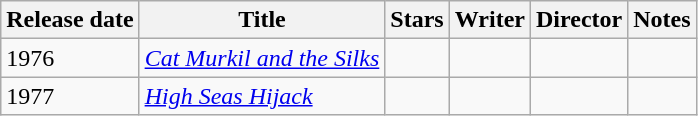<table class="wikitable sortable plainrowheaders">
<tr>
<th scope="col">Release date</th>
<th scope="col">Title</th>
<th scope="col">Stars</th>
<th scope="col">Writer</th>
<th scope="col">Director</th>
<th scope="col" class="unsortable">Notes</th>
</tr>
<tr>
<td>1976</td>
<td><em><a href='#'>Cat Murkil and the Silks</a></em></td>
<td></td>
<td></td>
<td></td>
<td></td>
</tr>
<tr>
<td>1977</td>
<td><em><a href='#'>High Seas Hijack</a></em></td>
<td></td>
<td></td>
<td></td>
<td></td>
</tr>
</table>
